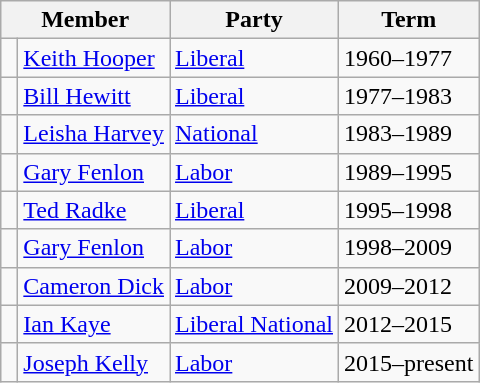<table class="wikitable">
<tr>
<th colspan="2">Member</th>
<th>Party</th>
<th>Term</th>
</tr>
<tr>
<td> </td>
<td><a href='#'>Keith Hooper</a></td>
<td><a href='#'>Liberal</a></td>
<td>1960–1977</td>
</tr>
<tr>
<td> </td>
<td><a href='#'>Bill Hewitt</a></td>
<td><a href='#'>Liberal</a></td>
<td>1977–1983</td>
</tr>
<tr>
<td> </td>
<td><a href='#'>Leisha Harvey</a></td>
<td><a href='#'>National</a></td>
<td>1983–1989</td>
</tr>
<tr>
<td> </td>
<td><a href='#'>Gary Fenlon</a></td>
<td><a href='#'>Labor</a></td>
<td>1989–1995</td>
</tr>
<tr>
<td> </td>
<td><a href='#'>Ted Radke</a></td>
<td><a href='#'>Liberal</a></td>
<td>1995–1998</td>
</tr>
<tr>
<td> </td>
<td><a href='#'>Gary Fenlon</a></td>
<td><a href='#'>Labor</a></td>
<td>1998–2009</td>
</tr>
<tr>
<td> </td>
<td><a href='#'>Cameron Dick</a></td>
<td><a href='#'>Labor</a></td>
<td>2009–2012</td>
</tr>
<tr>
<td> </td>
<td><a href='#'>Ian Kaye</a></td>
<td><a href='#'>Liberal National</a></td>
<td>2012–2015</td>
</tr>
<tr>
<td> </td>
<td><a href='#'>Joseph Kelly</a></td>
<td><a href='#'>Labor</a></td>
<td>2015–present</td>
</tr>
</table>
